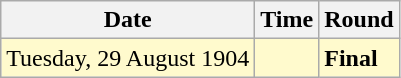<table class="wikitable">
<tr>
<th>Date</th>
<th>Time</th>
<th>Round</th>
</tr>
<tr style=background:lemonchiffon>
<td>Tuesday, 29 August 1904</td>
<td></td>
<td><strong>Final</strong></td>
</tr>
</table>
